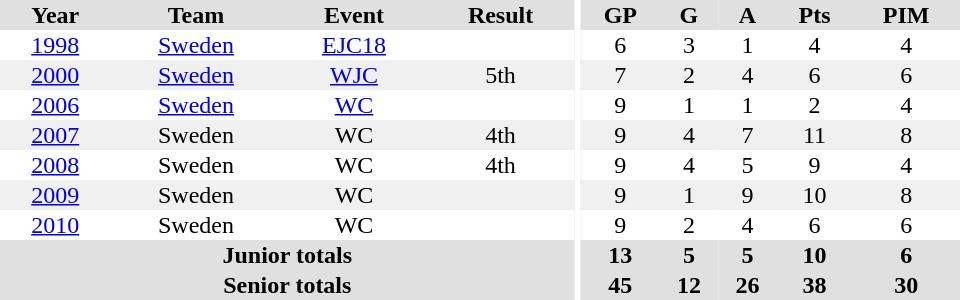<table border="0" cellpadding="1" cellspacing="0" ID="Table3" style="text-align:center; width:40em">
<tr bgcolor="#e0e0e0">
<th>Year</th>
<th>Team</th>
<th>Event</th>
<th>Result</th>
<th rowspan="99" bgcolor="#ffffff"></th>
<th>GP</th>
<th>G</th>
<th>A</th>
<th>Pts</th>
<th>PIM</th>
</tr>
<tr>
<td><a href='#'>1998</a></td>
<td><a href='#'>Sweden</a></td>
<td><a href='#'>EJC18</a></td>
<td></td>
<td>6</td>
<td>3</td>
<td>1</td>
<td>4</td>
<td>4</td>
</tr>
<tr bgcolor="#f0f0f0">
<td><a href='#'>2000</a></td>
<td><a href='#'>Sweden</a></td>
<td><a href='#'>WJC</a></td>
<td>5th</td>
<td>7</td>
<td>2</td>
<td>4</td>
<td>6</td>
<td>6</td>
</tr>
<tr>
<td><a href='#'>2006</a></td>
<td><a href='#'>Sweden</a></td>
<td><a href='#'>WC</a></td>
<td></td>
<td>9</td>
<td>1</td>
<td>1</td>
<td>2</td>
<td>4</td>
</tr>
<tr bgcolor="#f0f0f0">
<td><a href='#'>2007</a></td>
<td>Sweden</td>
<td>WC</td>
<td>4th</td>
<td>9</td>
<td>4</td>
<td>7</td>
<td>11</td>
<td>8</td>
</tr>
<tr>
<td><a href='#'>2008</a></td>
<td>Sweden</td>
<td>WC</td>
<td>4th</td>
<td>9</td>
<td>4</td>
<td>5</td>
<td>9</td>
<td>4</td>
</tr>
<tr bgcolor="#f0f0f0">
<td><a href='#'>2009</a></td>
<td>Sweden</td>
<td>WC</td>
<td></td>
<td>9</td>
<td>1</td>
<td>9</td>
<td>10</td>
<td>8</td>
</tr>
<tr>
<td><a href='#'>2010</a></td>
<td>Sweden</td>
<td>WC</td>
<td></td>
<td>9</td>
<td>2</td>
<td>4</td>
<td>6</td>
<td>6</td>
</tr>
<tr bgcolor="#e0e0e0">
<th colspan="4">Junior totals</th>
<th>13</th>
<th>5</th>
<th>5</th>
<th>10</th>
<th>6</th>
</tr>
<tr bgcolor="#e0e0e0">
<th colspan="4">Senior totals</th>
<th>45</th>
<th>12</th>
<th>26</th>
<th>38</th>
<th>30</th>
</tr>
</table>
